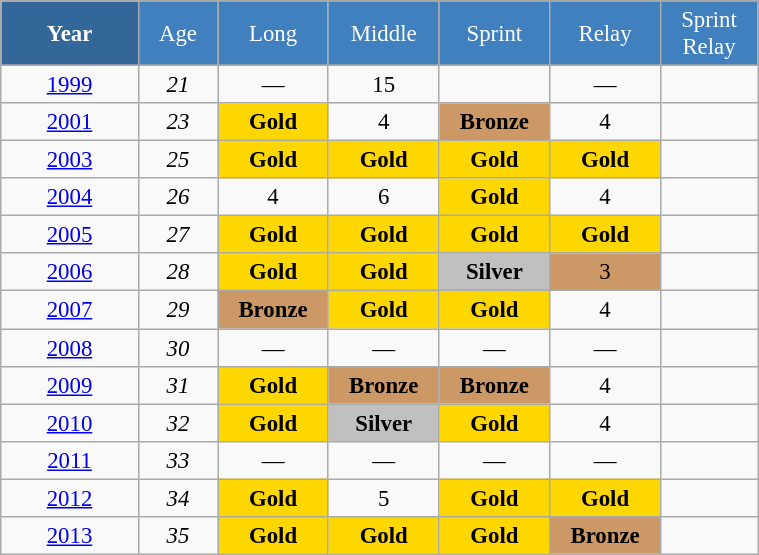<table class="wikitable" style="font-size:95%; text-align:center; border:grey solid 1px; border-collapse:collapse;" width="40%">
<tr style="background-color:#369; color:white;">
<td rowspan="2" colspan="1" width="10%"><strong>Year</strong></td>
</tr>
<tr style="background-color:#4180be; color:white;">
<td width="5%">Age</td>
<td width="5%">Long</td>
<td width="5%">Middle</td>
<td width="5%">Sprint</td>
<td width="5%">Relay</td>
<td width="5%">Sprint<br>Relay</td>
</tr>
<tr style="background-color:#8CB2D8; color:white;">
</tr>
<tr>
<td><a href='#'>1999</a></td>
<td><em>21</em></td>
<td>—</td>
<td>15</td>
<td></td>
<td>—</td>
<td></td>
</tr>
<tr>
<td><a href='#'>2001</a></td>
<td><em>23</em></td>
<td style="background:gold;"><strong>Gold</strong></td>
<td>4</td>
<td style="background:#c96"><strong>Bronze</strong></td>
<td>4</td>
<td></td>
</tr>
<tr>
<td><a href='#'>2003</a></td>
<td><em>25</em></td>
<td style="background:gold;"><strong>Gold</strong></td>
<td style="background:gold;"><strong>Gold</strong></td>
<td style="background:gold;"><strong>Gold</strong></td>
<td style="background:gold;"><strong>Gold</strong></td>
<td></td>
</tr>
<tr>
<td><a href='#'>2004</a></td>
<td><em>26</em></td>
<td>4</td>
<td>6</td>
<td style="background:gold;"><strong>Gold</strong></td>
<td>4</td>
<td></td>
</tr>
<tr>
<td><a href='#'>2005</a></td>
<td><em>27</em></td>
<td style="background:gold;"><strong>Gold</strong></td>
<td style="background:gold;"><strong>Gold</strong></td>
<td style="background:gold;"><strong>Gold</strong></td>
<td style="background:gold;"><strong>Gold</strong></td>
<td></td>
</tr>
<tr>
<td><a href='#'>2006</a></td>
<td><em>28</em></td>
<td style="background:gold;"><strong>Gold</strong></td>
<td style="background:gold;"><strong>Gold</strong></td>
<td style="background:silver;"><strong>Silver</strong></td>
<td style="background:#c96">3</td>
<td></td>
</tr>
<tr>
<td><a href='#'>2007</a></td>
<td><em>29</em></td>
<td style="background:#c96"><strong>Bronze</strong></td>
<td style="background:gold;"><strong>Gold</strong></td>
<td style="background:gold;"><strong>Gold</strong></td>
<td>4</td>
<td></td>
</tr>
<tr>
<td><a href='#'>2008</a></td>
<td><em>30</em></td>
<td>—</td>
<td>—</td>
<td>—</td>
<td>—</td>
<td></td>
</tr>
<tr>
<td><a href='#'>2009</a></td>
<td><em>31</em></td>
<td style="background:gold;"><strong>Gold</strong></td>
<td style="background:#c96"><strong>Bronze</strong></td>
<td style="background:#c96"><strong>Bronze</strong></td>
<td>4</td>
<td></td>
</tr>
<tr>
<td><a href='#'>2010</a></td>
<td><em>32</em></td>
<td style="background:gold;"><strong>Gold</strong></td>
<td style="background:silver;"><strong>Silver</strong></td>
<td style="background:gold;"><strong>Gold</strong></td>
<td>4</td>
<td></td>
</tr>
<tr>
<td><a href='#'>2011</a></td>
<td><em>33</em></td>
<td>—</td>
<td>—</td>
<td>—</td>
<td>—</td>
<td></td>
</tr>
<tr>
<td><a href='#'>2012</a></td>
<td><em>34</em></td>
<td style="background:gold;"><strong>Gold</strong></td>
<td>5</td>
<td style="background:gold;"><strong>Gold</strong></td>
<td style="background:gold;"><strong>Gold</strong></td>
<td></td>
</tr>
<tr>
<td><a href='#'>2013</a></td>
<td><em>35</em></td>
<td style="background:gold;"><strong>Gold</strong></td>
<td style="background:gold;"><strong>Gold</strong></td>
<td style="background:gold;"><strong>Gold</strong></td>
<td style="background:#c96"><strong>Bronze</strong></td>
<td></td>
</tr>
</table>
